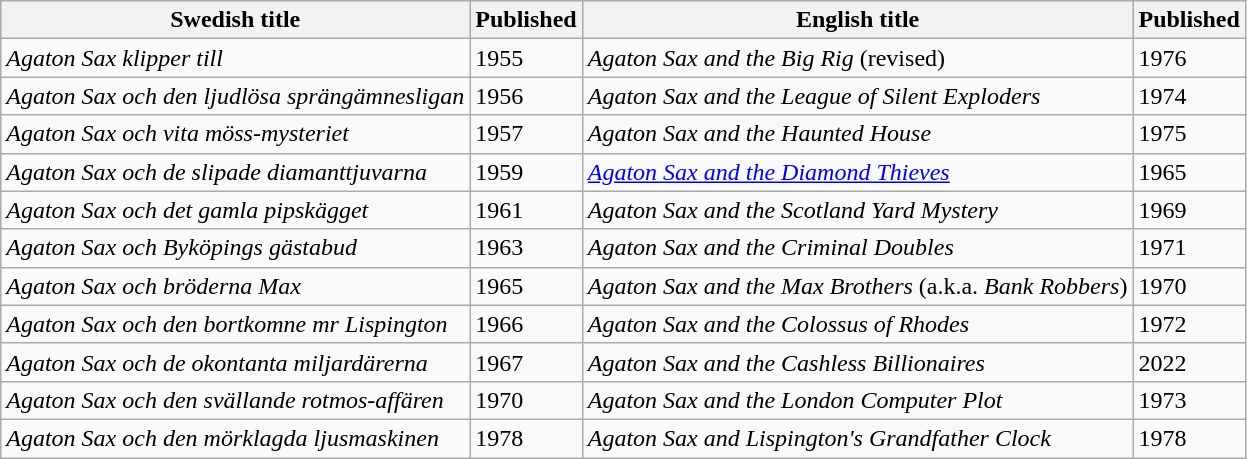<table class="wikitable">
<tr>
<th>Swedish title</th>
<th>Published</th>
<th>English title</th>
<th>Published</th>
</tr>
<tr>
<td><em>Agaton Sax klipper till</em></td>
<td>1955</td>
<td><em>Agaton Sax and the Big Rig</em> (revised)</td>
<td>1976</td>
</tr>
<tr>
<td><em>Agaton Sax och den ljudlösa sprängämnesligan</em></td>
<td>1956</td>
<td><em>Agaton Sax and the League of Silent Exploders</em></td>
<td>1974</td>
</tr>
<tr>
<td><em>Agaton Sax och vita möss-mysteriet</em></td>
<td>1957</td>
<td><em>Agaton Sax and the Haunted House</em></td>
<td>1975</td>
</tr>
<tr>
<td><em>Agaton Sax och de slipade diamanttjuvarna</em></td>
<td>1959</td>
<td><em><a href='#'>Agaton Sax and the Diamond Thieves</a></em></td>
<td>1965</td>
</tr>
<tr>
<td><em>Agaton Sax och det gamla pipskägget</em></td>
<td>1961</td>
<td><em>Agaton Sax and the Scotland Yard Mystery</em></td>
<td>1969</td>
</tr>
<tr>
<td><em>Agaton Sax och Byköpings gästabud</em></td>
<td>1963</td>
<td><em>Agaton Sax and the Criminal Doubles</em></td>
<td>1971</td>
</tr>
<tr>
<td><em>Agaton Sax och bröderna Max</em></td>
<td>1965</td>
<td><em>Agaton Sax and the Max Brothers</em> (a.k.a. <em>Bank Robbers</em>)</td>
<td>1970</td>
</tr>
<tr>
<td><em>Agaton Sax och den bortkomne mr Lispington</em></td>
<td>1966</td>
<td><em>Agaton Sax and the Colossus of Rhodes</em></td>
<td>1972</td>
</tr>
<tr>
<td><em>Agaton Sax och de okontanta miljardärerna</em></td>
<td>1967</td>
<td><em>Agaton Sax and the Cashless Billionaires</em></td>
<td>2022</td>
</tr>
<tr>
<td><em>Agaton Sax och den svällande rotmos-affären</em></td>
<td>1970</td>
<td><em>Agaton Sax and the London Computer Plot</em></td>
<td>1973</td>
</tr>
<tr>
<td><em>Agaton Sax och den mörklagda ljusmaskinen</em></td>
<td>1978</td>
<td><em>Agaton Sax and Lispington's Grandfather Clock</em></td>
<td>1978</td>
</tr>
</table>
